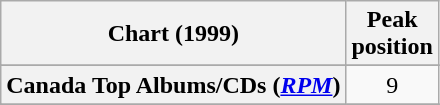<table class="wikitable sortable plainrowheaders" style="text-align:center">
<tr>
<th scope="col">Chart (1999)</th>
<th scope="col">Peak<br>position</th>
</tr>
<tr>
</tr>
<tr>
</tr>
<tr>
</tr>
<tr>
</tr>
<tr>
<th scope="row">Canada Top Albums/CDs (<em><a href='#'>RPM</a></em>)</th>
<td>9</td>
</tr>
<tr>
</tr>
<tr>
</tr>
<tr>
</tr>
<tr>
</tr>
<tr>
</tr>
<tr>
</tr>
<tr>
</tr>
<tr>
</tr>
<tr>
</tr>
<tr>
</tr>
</table>
